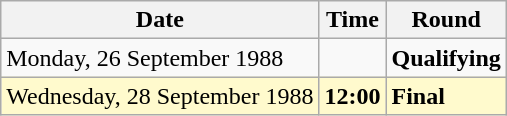<table class="wikitable">
<tr>
<th>Date</th>
<th>Time</th>
<th>Round</th>
</tr>
<tr>
<td>Monday, 26 September 1988</td>
<td></td>
<td><strong>Qualifying</strong></td>
</tr>
<tr style=background:lemonchiffon>
<td>Wednesday, 28 September 1988</td>
<td><strong>12:00</strong></td>
<td><strong>Final</strong></td>
</tr>
</table>
